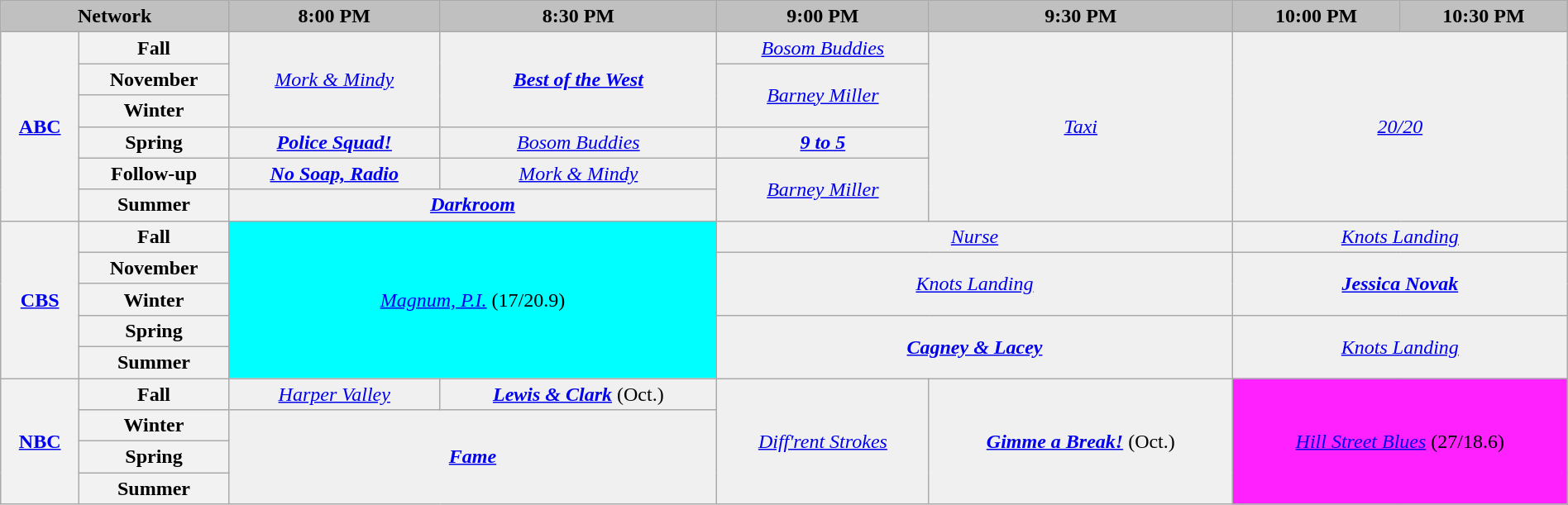<table class="wikitable plainrowheaders" style="width:100%; margin:auto; text-align:center;">
<tr>
<th colspan="2" style="background-color:#C0C0C0;text-align:center">Network</th>
<th style="background-color:#C0C0C0;text-align:center">8:00 PM</th>
<th style="background-color:#C0C0C0;text-align:center">8:30 PM</th>
<th style="background-color:#C0C0C0;text-align:center">9:00 PM</th>
<th style="background-color:#C0C0C0;text-align:center">9:30 PM</th>
<th style="background-color:#C0C0C0;text-align:center">10:00 PM</th>
<th style="background-color:#C0C0C0;text-align:center">10:30 PM</th>
</tr>
<tr>
<th rowspan="6" bgcolor="#C0C0C0"><a href='#'>ABC</a></th>
<th>Fall</th>
<td bgcolor="#F0F0F0" rowspan="3"><em><a href='#'>Mork & Mindy</a></em></td>
<td bgcolor="#F0F0F0" rowspan="3"><strong><em><a href='#'>Best of the West</a></em></strong></td>
<td bgcolor="#F0F0F0"><em><a href='#'>Bosom Buddies</a></em></td>
<td bgcolor="#F0F0F0" rowspan="6"><em><a href='#'>Taxi</a></em></td>
<td bgcolor="#F0F0F0" colspan="2" rowspan="6"><em><a href='#'>20/20</a></em></td>
</tr>
<tr>
<th>November</th>
<td bgcolor="#F0F0F0" rowspan="2"><em><a href='#'>Barney Miller</a></em></td>
</tr>
<tr>
<th>Winter</th>
</tr>
<tr>
<th>Spring</th>
<td bgcolor="#F0F0F0"><strong><em><a href='#'>Police Squad!</a></em></strong></td>
<td bgcolor="#F0F0F0"><em><a href='#'>Bosom Buddies</a></em></td>
<td bgcolor="#F0F0F0"><strong><em><a href='#'>9 to 5</a></em></strong></td>
</tr>
<tr>
<th>Follow-up</th>
<td bgcolor="#F0F0F0"><strong><em><a href='#'>No Soap, Radio</a></em></strong></td>
<td bgcolor="#F0F0F0"><em><a href='#'>Mork & Mindy</a></em></td>
<td bgcolor="#F0F0F0" rowspan="2"><em><a href='#'>Barney Miller</a></em></td>
</tr>
<tr>
<th>Summer</th>
<td bgcolor="#F0F0F0" colspan="2"><strong><em><a href='#'>Darkroom</a></em></strong></td>
</tr>
<tr>
<th rowspan="5" bgcolor="#C0C0C0"><a href='#'>CBS</a></th>
<th>Fall</th>
<td colspan="2" rowspan="5" bgcolor="#00FFFF"><em><a href='#'>Magnum, P.I.</a></em> (17/20.9)</td>
<td bgcolor="#F0F0F0" colspan="2"><em><a href='#'>Nurse</a></em></td>
<td bgcolor="#F0F0F0" colspan="2"><em><a href='#'>Knots Landing</a></em></td>
</tr>
<tr>
<th>November</th>
<td bgcolor="#F0F0F0" colspan="2" rowspan="2"><em><a href='#'>Knots Landing</a></em></td>
<td bgcolor="#F0F0F0" colspan="2" rowspan="2"><strong><em><a href='#'>Jessica Novak</a></em></strong></td>
</tr>
<tr>
<th>Winter</th>
</tr>
<tr>
<th>Spring</th>
<td bgcolor="#F0F0F0" colspan="2" rowspan="2"><strong><em><a href='#'>Cagney & Lacey</a></em></strong></td>
<td bgcolor="#F0F0F0" colspan="2" rowspan="2"><em><a href='#'>Knots Landing</a></em></td>
</tr>
<tr>
<th>Summer</th>
</tr>
<tr>
<th bgcolor="#C0C0C0" rowspan="4"><a href='#'>NBC</a></th>
<th>Fall</th>
<td bgcolor="#F0F0F0"><em><a href='#'>Harper Valley</a></em></td>
<td bgcolor="#F0F0F0"><strong><em><a href='#'>Lewis & Clark</a></em></strong> (Oct.)</td>
<td bgcolor="#F0F0F0" rowspan="4"><em><a href='#'>Diff'rent Strokes</a></em></td>
<td bgcolor="#F0F0F0" rowspan="4"><strong><em><a href='#'>Gimme a Break!</a></em></strong> (Oct.)</td>
<td bgcolor="#FF22FF" rowspan="4" colspan="2"><em><a href='#'>Hill Street Blues</a></em> (27/18.6)</td>
</tr>
<tr>
<th>Winter</th>
<td bgcolor="#F0F0F0" colspan="2" rowspan="3"><strong><em><a href='#'>Fame</a></em></strong></td>
</tr>
<tr>
<th>Spring</th>
</tr>
<tr>
<th>Summer</th>
</tr>
</table>
